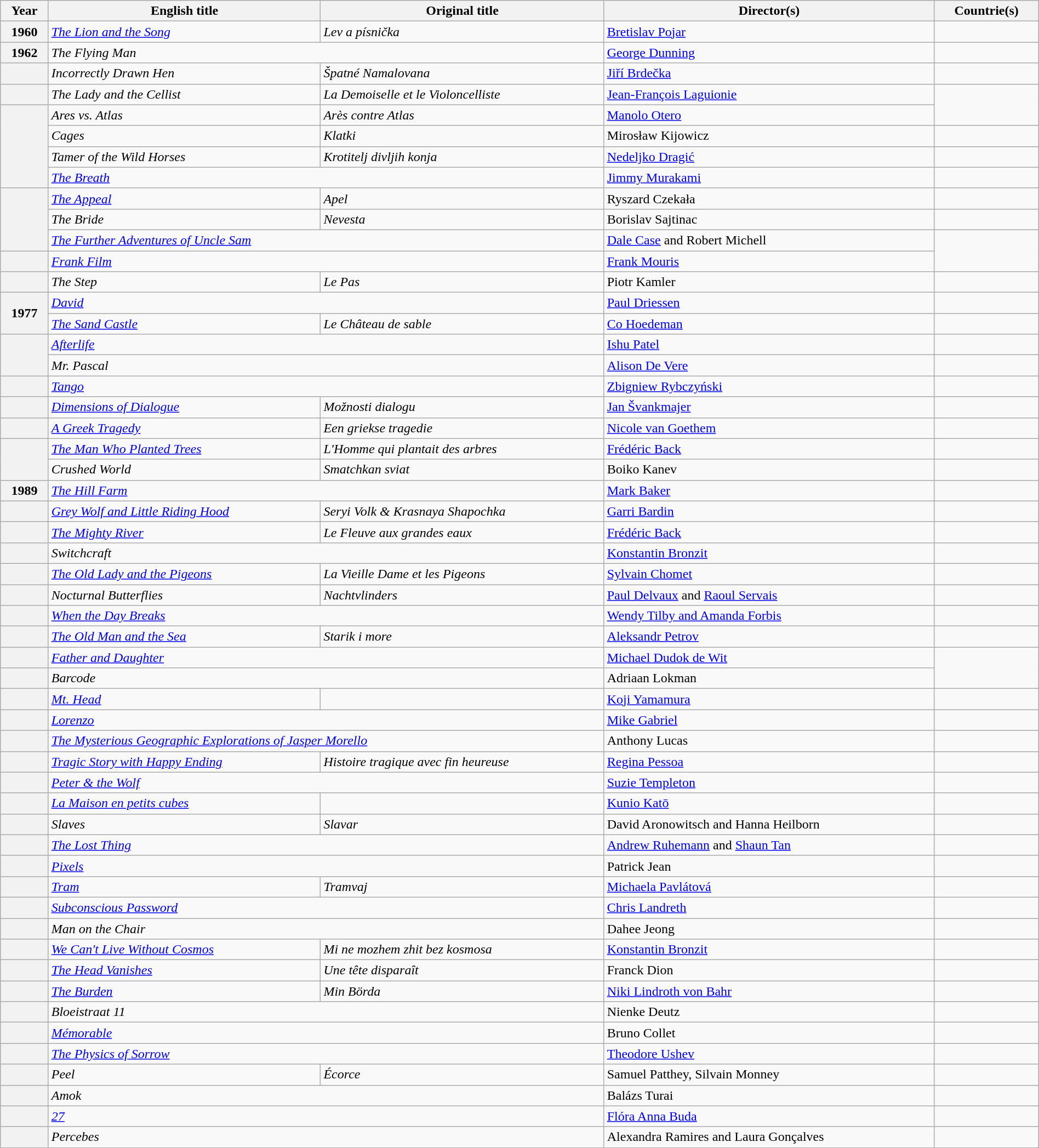<table class="wikitable sortable" style="width:100%; margin-bottom:6px" cellpadding="5">
<tr>
<th scope="col">Year</th>
<th scope="col">English title</th>
<th scope="col">Original title</th>
<th scope="col">Director(s)</th>
<th scope="col">Countrie(s)</th>
</tr>
<tr>
<th align="center">1960<br></th>
<td><em><a href='#'>The Lion and the Song</a></em></td>
<td><em>Lev a písnička</em></td>
<td><a href='#'>Bretislav Pojar</a></td>
<td></td>
</tr>
<tr>
<th align="center">1962<br></th>
<td colspan="2"><em>The Flying Man</em></td>
<td><a href='#'>George Dunning</a></td>
<td></td>
</tr>
<tr>
<th></th>
<td><em>Incorrectly Drawn Hen</em></td>
<td><em>Špatné Namalovana</em></td>
<td><a href='#'>Jiří Brdečka</a></td>
<td></td>
</tr>
<tr>
<th></th>
<td><em>The Lady and the Cellist</em></td>
<td><em>La Demoiselle et le Violoncelliste</em></td>
<td><a href='#'>Jean-François Laguionie</a></td>
<td rowspan="2"></td>
</tr>
<tr>
<th rowspan="4"></th>
<td><em>Ares vs. Atlas</em></td>
<td><em>Arès contre Atlas</em></td>
<td><a href='#'>Manolo Otero</a></td>
</tr>
<tr>
<td><em>Cages</em></td>
<td><em>Klatki</em></td>
<td>Mirosław Kijowicz</td>
<td></td>
</tr>
<tr>
<td><em>Tamer of the Wild Horses</em></td>
<td><em>Krotitelj divljih konja</em></td>
<td><a href='#'>Nedeljko Dragić</a></td>
<td></td>
</tr>
<tr>
<td colspan="2"><em><a href='#'>The Breath</a></em></td>
<td><a href='#'>Jimmy Murakami</a></td>
<td></td>
</tr>
<tr>
<th rowspan="3"></th>
<td><em><a href='#'>The Appeal</a></em></td>
<td><em>Apel</em></td>
<td>Ryszard Czekała</td>
<td></td>
</tr>
<tr>
<td><em>The Bride</em></td>
<td><em>Nevesta</em></td>
<td>Borislav Sajtinac</td>
<td></td>
</tr>
<tr>
<td colspan="2"><em><a href='#'>The Further Adventures of Uncle Sam</a></em></td>
<td><a href='#'>Dale Case</a> and Robert Michell</td>
<td rowspan="2"></td>
</tr>
<tr>
<th></th>
<td colspan="2"><em><a href='#'>Frank Film</a></em></td>
<td><a href='#'>Frank Mouris</a></td>
</tr>
<tr>
<th></th>
<td><em>The Step</em></td>
<td><em>Le Pas</em></td>
<td>Piotr Kamler</td>
<td></td>
</tr>
<tr>
<th rowspan="2" align="center">1977<br></th>
<td colspan="2"><em><a href='#'>David</a></em></td>
<td><a href='#'>Paul Driessen</a></td>
<td></td>
</tr>
<tr>
<td><em><a href='#'>The Sand Castle</a></em></td>
<td><em>Le Château de sable</em></td>
<td><a href='#'>Co Hoedeman</a></td>
<td></td>
</tr>
<tr>
<th rowspan="2"></th>
<td colspan="2"><em><a href='#'>Afterlife</a></em></td>
<td><a href='#'>Ishu Patel</a></td>
<td></td>
</tr>
<tr>
<td colspan="2"><em>Mr. Pascal</em></td>
<td><a href='#'>Alison De Vere</a></td>
<td></td>
</tr>
<tr>
<th></th>
<td colspan="2"><em><a href='#'>Tango</a></em></td>
<td><a href='#'>Zbigniew Rybczyński</a></td>
<td></td>
</tr>
<tr>
<th></th>
<td><em><a href='#'>Dimensions of Dialogue</a></em></td>
<td><em>Možnosti dialogu</em></td>
<td><a href='#'>Jan Švankmajer</a></td>
<td></td>
</tr>
<tr>
<th></th>
<td><em><a href='#'>A Greek Tragedy</a></em></td>
<td><em>Een griekse tragedie</em></td>
<td><a href='#'>Nicole van Goethem</a></td>
<td></td>
</tr>
<tr>
<th rowspan="2"></th>
<td><em><a href='#'>The Man Who Planted Trees</a></em></td>
<td><em>L'Homme qui plantait des arbres</em></td>
<td><a href='#'>Frédéric Back</a></td>
<td></td>
</tr>
<tr>
<td><em>Crushed World</em></td>
<td><em>Smatchkan sviat</em></td>
<td>Boiko Kanev</td>
<td></td>
</tr>
<tr>
<th align="center">1989<br></th>
<td colspan="2"><em><a href='#'>The Hill Farm</a></em></td>
<td><a href='#'>Mark Baker</a></td>
<td></td>
</tr>
<tr>
<th></th>
<td><em><a href='#'>Grey Wolf and Little Riding Hood</a></em></td>
<td><em>Seryi Volk & Krasnaya Shapochka</em></td>
<td><a href='#'>Garri Bardin</a></td>
<td></td>
</tr>
<tr>
<th></th>
<td><em><a href='#'>The Mighty River</a></em></td>
<td><em>Le Fleuve aux grandes eaux</em></td>
<td><a href='#'>Frédéric Back</a></td>
<td></td>
</tr>
<tr>
<th></th>
<td colspan="2"><em>Switchcraft</em></td>
<td><a href='#'>Konstantin Bronzit</a></td>
<td></td>
</tr>
<tr>
<th></th>
<td><em><a href='#'>The Old Lady and the Pigeons</a></em></td>
<td><em>La Vieille Dame et les Pigeons</em></td>
<td><a href='#'>Sylvain Chomet</a></td>
<td></td>
</tr>
<tr>
<th></th>
<td><em>Nocturnal Butterflies</em></td>
<td><em>Nachtvlinders</em></td>
<td><a href='#'>Paul Delvaux</a> and <a href='#'>Raoul Servais</a></td>
<td></td>
</tr>
<tr>
<th></th>
<td colspan="2"><em><a href='#'>When the Day Breaks</a></em></td>
<td><a href='#'>Wendy Tilby and Amanda Forbis</a></td>
<td></td>
</tr>
<tr>
<th></th>
<td><a href='#'><em>The Old Man and the Sea</em></a></td>
<td><em>Starik i more</em></td>
<td><a href='#'>Aleksandr Petrov</a></td>
<td></td>
</tr>
<tr>
<th></th>
<td colspan="2"><a href='#'><em>Father and Daughter</em></a></td>
<td><a href='#'>Michael Dudok de Wit</a></td>
<td rowspan="2"></td>
</tr>
<tr>
<th></th>
<td colspan="2"><em>Barcode</em></td>
<td>Adriaan Lokman</td>
</tr>
<tr>
<th></th>
<td><em><a href='#'>Mt. Head</a></em></td>
<td></td>
<td><a href='#'>Koji Yamamura</a></td>
<td></td>
</tr>
<tr>
<th></th>
<td colspan="2"><a href='#'><em>Lorenzo</em></a></td>
<td><a href='#'>Mike Gabriel</a></td>
<td></td>
</tr>
<tr>
<th></th>
<td colspan="2"><em><a href='#'>The Mysterious Geographic Explorations of Jasper Morello</a></em></td>
<td>Anthony Lucas</td>
<td></td>
</tr>
<tr>
<th></th>
<td><em><a href='#'>Tragic Story with Happy Ending</a></em></td>
<td><em>Histoire tragique avec fin heureuse</em></td>
<td><a href='#'>Regina Pessoa</a></td>
<td></td>
</tr>
<tr>
<th></th>
<td colspan="2"><a href='#'><em>Peter & the Wolf</em></a></td>
<td><a href='#'>Suzie Templeton</a></td>
<td></td>
</tr>
<tr>
<th></th>
<td><a href='#'><em>La Maison en petits cubes</em></a></td>
<td></td>
<td><a href='#'>Kunio Katō</a></td>
<td></td>
</tr>
<tr>
<th></th>
<td><em>Slaves</em></td>
<td><em>Slavar</em></td>
<td>David Aronowitsch and Hanna Heilborn</td>
<td></td>
</tr>
<tr>
<th></th>
<td colspan="2"><em><a href='#'>The Lost Thing</a></em></td>
<td><a href='#'>Andrew Ruhemann</a> and <a href='#'>Shaun Tan</a></td>
<td></td>
</tr>
<tr>
<th></th>
<td colspan="2"><em><a href='#'>Pixels</a></em></td>
<td>Patrick Jean</td>
<td></td>
</tr>
<tr>
<th></th>
<td><em><a href='#'>Tram</a></em></td>
<td><em>Tramvaj</em></td>
<td><a href='#'>Michaela Pavlátová</a></td>
<td></td>
</tr>
<tr>
<th></th>
<td colspan="2"><em><a href='#'>Subconscious Password</a></em></td>
<td><a href='#'>Chris Landreth</a></td>
<td></td>
</tr>
<tr>
<th></th>
<td colspan="2"><em>Man on the Chair</em></td>
<td>Dahee Jeong</td>
<td></td>
</tr>
<tr>
<th></th>
<td><em><a href='#'>We Can't Live Without Cosmos</a></em></td>
<td><em>Mi ne mozhem zhit bez kosmosa</em></td>
<td><a href='#'>Konstantin Bronzit</a></td>
<td></td>
</tr>
<tr>
<th></th>
<td><em><a href='#'>The Head Vanishes</a></em></td>
<td><em>Une tête disparaît</em></td>
<td>Franck Dion</td>
<td> <br> </td>
</tr>
<tr>
<th></th>
<td><em><a href='#'>The Burden</a></em></td>
<td><em>Min Börda</em></td>
<td><a href='#'>Niki Lindroth von Bahr</a></td>
<td></td>
</tr>
<tr>
<th></th>
<td colspan="2"><em>Bloeistraat 11</em></td>
<td>Nienke Deutz</td>
<td> <br> </td>
</tr>
<tr>
<th></th>
<td colspan="2"><em><a href='#'>Mémorable</a></em></td>
<td>Bruno Collet</td>
<td></td>
</tr>
<tr>
<th></th>
<td colspan="2"><em><a href='#'>The Physics of Sorrow</a></em></td>
<td><a href='#'>Theodore Ushev</a></td>
<td></td>
</tr>
<tr>
<th></th>
<td><em>Peel</em></td>
<td><em>Écorce</em></td>
<td>Samuel Patthey, Silvain Monney</td>
<td></td>
</tr>
<tr>
<th></th>
<td colspan="2"><em>Amok</em></td>
<td>Balázs Turai</td>
<td> <br> </td>
</tr>
<tr>
<th></th>
<td colspan="2"><em><a href='#'>27</a></em></td>
<td><a href='#'>Flóra Anna Buda</a></td>
<td><br></td>
</tr>
<tr>
<th></th>
<td colspan="2"><em>Percebes</em></td>
<td>Alexandra Ramires and Laura Gonçalves</td>
<td><br></td>
</tr>
</table>
